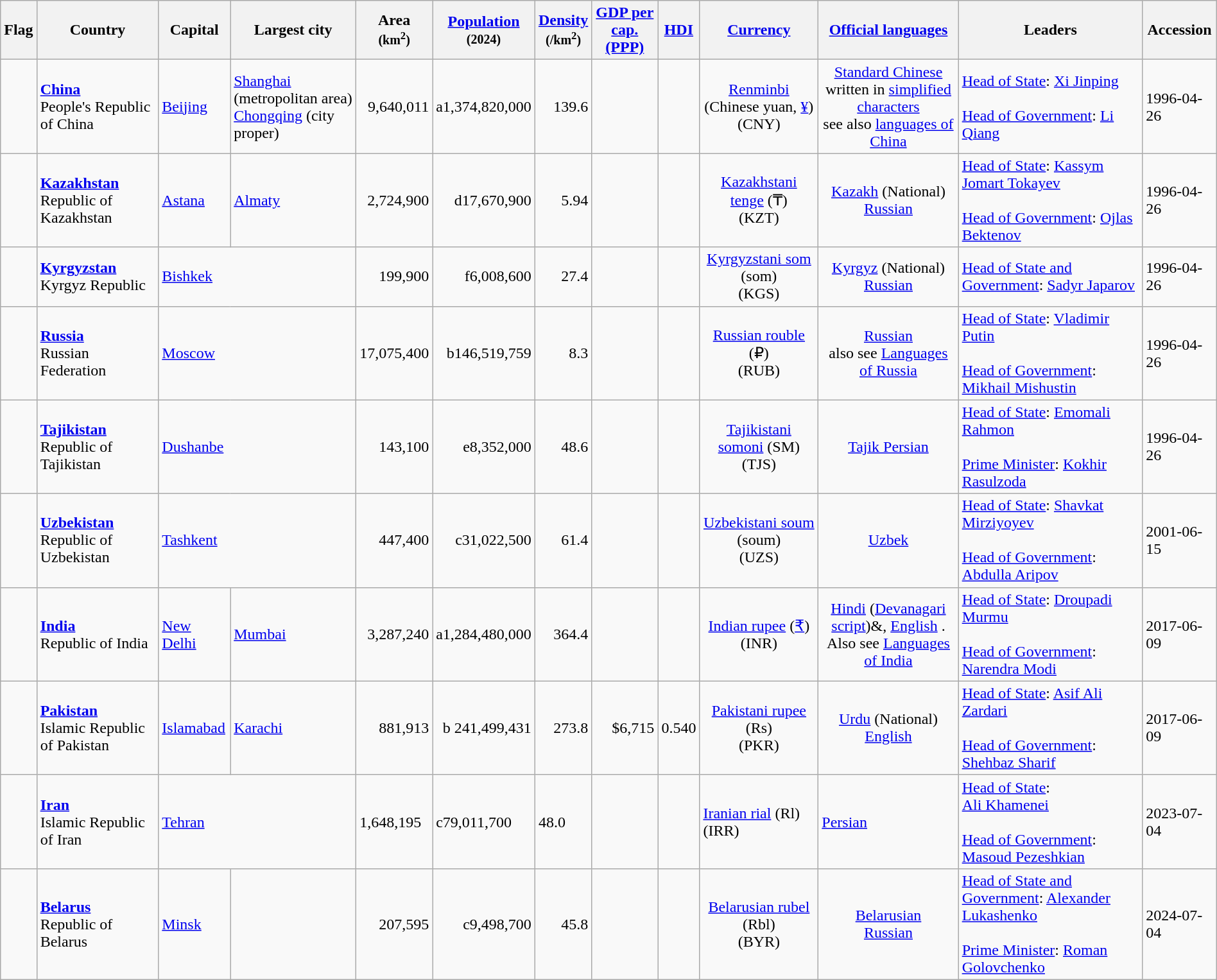<table class="wikitable sortable" width="100%">
<tr>
<th class="unsortable">Flag</th>
<th>Country<br></th>
<th>Capital<br></th>
<th>Largest city<br></th>
<th>Area<br><small>(km<sup>2</sup>)</small><br></th>
<th><a href='#'>Population</a><br><small>(2024)</small><br></th>
<th><a href='#'>Density</a><br><small>(/km<sup>2</sup>)</small><br></th>
<th><a href='#'>GDP per cap.<br>(PPP)</a></th>
<th><a href='#'>HDI</a></th>
<th><a href='#'>Currency</a><br></th>
<th class="unsortable"><a href='#'>Official languages</a></th>
<th class="unsortable">Leaders</th>
<th>Accession</th>
</tr>
<tr>
<td align="center"></td>
<td><strong><a href='#'>China</a></strong><br>People's Republic of China</td>
<td><a href='#'>Beijing</a></td>
<td><a href='#'>Shanghai</a> (metropolitan area)<br><a href='#'>Chongqing</a> (city proper)</td>
<td align="right">9,640,011</td>
<td align="right"><span>a</span>1,374,820,000</td>
<td align="right">139.6</td>
<td align="right"></td>
<td align="right"></td>
<td align="center"><a href='#'>Renminbi</a> (Chinese yuan, <a href='#'>¥</a>)<br>(CNY)</td>
<td align="center"><a href='#'>Standard Chinese</a> <br>written in <a href='#'>simplified characters</a><br>see also <a href='#'>languages of China</a></td>
<td><a href='#'>Head of State</a>: <a href='#'>Xi Jinping</a><br><br><a href='#'>Head of Government</a>: <a href='#'>Li Qiang</a></td>
<td>1996-04-26</td>
</tr>
<tr>
<td align="center"></td>
<td><strong><a href='#'>Kazakhstan</a></strong><br>Republic of Kazakhstan</td>
<td><a href='#'>Astana</a></td>
<td><a href='#'>Almaty</a></td>
<td align="right">2,724,900</td>
<td align="right"><span>d</span>17,670,900</td>
<td align="right">5.94</td>
<td align="right"></td>
<td align="right"></td>
<td align="center"><a href='#'>Kazakhstani tenge</a> (₸) <br>(KZT)</td>
<td align="center"><a href='#'>Kazakh</a> (National)<br><a href='#'>Russian</a></td>
<td><a href='#'>Head of State</a>: <a href='#'>Kassym Jomart Tokayev</a><br><br><a href='#'>Head of Government</a>: <a href='#'>Ojlas Bektenov</a></td>
<td>1996-04-26</td>
</tr>
<tr>
<td align="center"></td>
<td><strong><a href='#'>Kyrgyzstan</a></strong><br>Kyrgyz Republic</td>
<td colspan="2"><a href='#'>Bishkek</a></td>
<td align="right">199,900</td>
<td align="right"><span>f</span>6,008,600</td>
<td align="right">27.4</td>
<td align="right"></td>
<td align="right"></td>
<td align="center"><a href='#'>Kyrgyzstani som</a> (som)<br>(KGS)</td>
<td align="center"><a href='#'>Kyrgyz</a> (National)<br><a href='#'>Russian</a></td>
<td><a href='#'>Head of State and Government</a>: <a href='#'>Sadyr Japarov</a></td>
<td>1996-04-26</td>
</tr>
<tr>
<td align="center"></td>
<td><strong><a href='#'>Russia</a></strong><br>Russian Federation</td>
<td colspan="2"><a href='#'>Moscow</a></td>
<td align="right">17,075,400</td>
<td align="right"><span>b</span>146,519,759</td>
<td align="right">8.3</td>
<td align="right"></td>
<td align="right"></td>
<td align="center"><a href='#'>Russian rouble</a> (₽) <br>(RUB)</td>
<td align="center"><a href='#'>Russian</a> <br>also see <a href='#'>Languages of Russia</a></td>
<td><a href='#'>Head of State</a>: <a href='#'>Vladimir Putin</a><br><br><a href='#'>Head of Government</a>: <a href='#'>Mikhail Mishustin</a></td>
<td>1996-04-26</td>
</tr>
<tr>
<td align="center"></td>
<td><strong><a href='#'>Tajikistan</a></strong><br>Republic of Tajikistan</td>
<td colspan="2"><a href='#'>Dushanbe</a></td>
<td align="right">143,100</td>
<td align="right"><span>e</span>8,352,000</td>
<td align="right">48.6</td>
<td align="right"></td>
<td align="right"></td>
<td align="center"><a href='#'>Tajikistani somoni</a> (SM)<br>(TJS)</td>
<td align="center"><a href='#'>Tajik Persian</a></td>
<td><a href='#'>Head of State</a>: <a href='#'>Emomali Rahmon</a><br><br><a href='#'>Prime Minister</a>: <a href='#'>Kokhir Rasulzoda</a></td>
<td>1996-04-26</td>
</tr>
<tr>
<td align="center"></td>
<td><strong><a href='#'>Uzbekistan</a></strong><br>Republic of Uzbekistan</td>
<td colspan="2"><a href='#'>Tashkent</a></td>
<td align="right">447,400</td>
<td align="right"><span>c</span>31,022,500</td>
<td align="right">61.4</td>
<td align="right"></td>
<td align="right"></td>
<td align="center"><a href='#'>Uzbekistani soum</a> (soum)<br>(UZS)</td>
<td align="center"><a href='#'>Uzbek</a></td>
<td><a href='#'>Head of State</a>: <a href='#'>Shavkat Mirziyoyev</a><br><br><a href='#'>Head of Government</a>: <a href='#'>Abdulla Aripov</a></td>
<td>2001-06-15</td>
</tr>
<tr>
<td align="center"></td>
<td><strong><a href='#'>India</a></strong><br>Republic of India</td>
<td><a href='#'>New Delhi</a></td>
<td><a href='#'>Mumbai</a></td>
<td align="right">3,287,240</td>
<td align="right"><span>a</span>1,284,480,000</td>
<td align="right">364.4</td>
<td align="right"></td>
<td align="right"></td>
<td align="center"><a href='#'>Indian rupee</a> (<a href='#'>₹</a>) <br>(INR)</td>
<td align="center"><a href='#'>Hindi</a> (<a href='#'>Devanagari script</a>)&, <a href='#'>English</a> . <br>Also see <a href='#'>Languages of India</a></td>
<td><a href='#'>Head of State</a>: <a href='#'>Droupadi Murmu</a><br><br><a href='#'>Head of Government</a>: <a href='#'>Narendra Modi</a></td>
<td>2017-06-09</td>
</tr>
<tr>
<td align="center"></td>
<td><strong><a href='#'>Pakistan</a></strong><br>Islamic Republic of Pakistan</td>
<td><a href='#'>Islamabad</a></td>
<td><a href='#'>Karachi</a></td>
<td align="right">881,913</td>
<td align="right"><span>b</span> 241,499,431</td>
<td align="right">273.8</td>
<td align="right">$6,715</td>
<td align="right">0.540</td>
<td align="center"><a href='#'>Pakistani rupee</a> (Rs)<br>(PKR)</td>
<td align="center"><a href='#'>Urdu</a> (National)<br><a href='#'>English</a></td>
<td><a href='#'>Head of State</a>: <a href='#'>Asif Ali Zardari</a><br><br><a href='#'>Head of Government</a>: <a href='#'>Shehbaz Sharif</a></td>
<td>2017-06-09</td>
</tr>
<tr>
<td></td>
<td><strong><a href='#'>Iran</a></strong><br>Islamic Republic of Iran</td>
<td colspan="2"><a href='#'>Tehran</a></td>
<td>1,648,195</td>
<td><span>c</span>79,011,700</td>
<td>48.0</td>
<td></td>
<td></td>
<td><a href='#'>Iranian rial</a> (Rl) <br>(IRR)</td>
<td><a href='#'>Persian</a></td>
<td><a href='#'>Head of State</a>:<br><a href='#'>Ali Khamenei</a><br><br><a href='#'>Head of Government</a>: <a href='#'>Masoud Pezeshkian</a></td>
<td>2023-07-04</td>
</tr>
<tr>
<td align="center"></td>
<td><strong><a href='#'>Belarus</a></strong><br>Republic of Belarus</td>
<td><a href='#'>Minsk</a></td>
<td></td>
<td align="right">207,595</td>
<td align="right"><span>c</span>9,498,700</td>
<td align="right">45.8</td>
<td align="right"></td>
<td align="right"></td>
<td align="center"><a href='#'>Belarusian rubel</a> (Rbl) <br>(BYR)</td>
<td align="center"><a href='#'>Belarusian</a><br><a href='#'>Russian</a></td>
<td><a href='#'>Head of State and Government</a>: <a href='#'>Alexander Lukashenko</a><br><br><a href='#'>Prime Minister</a>: <a href='#'>Roman Golovchenko</a></td>
<td>2024-07-04</td>
</tr>
</table>
